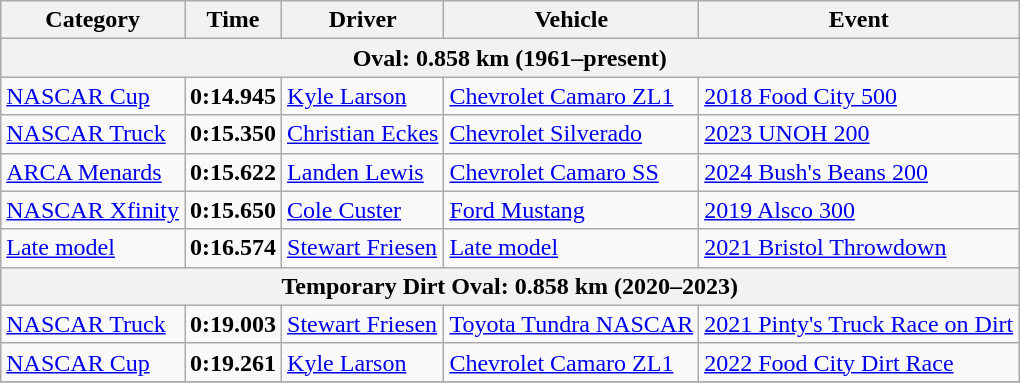<table class="wikitable">
<tr>
<th>Category</th>
<th>Time</th>
<th>Driver</th>
<th>Vehicle</th>
<th>Event</th>
</tr>
<tr>
<th colspan="5">Oval: 0.858 km (1961–present)</th>
</tr>
<tr>
<td><a href='#'>NASCAR Cup</a></td>
<td><strong>0:14.945</strong></td>
<td><a href='#'>Kyle Larson</a></td>
<td><a href='#'>Chevrolet Camaro ZL1</a></td>
<td><a href='#'>2018 Food City 500</a></td>
</tr>
<tr>
<td><a href='#'>NASCAR Truck</a></td>
<td><strong>0:15.350</strong></td>
<td><a href='#'>Christian Eckes</a></td>
<td><a href='#'>Chevrolet Silverado</a></td>
<td><a href='#'>2023 UNOH 200</a></td>
</tr>
<tr>
<td><a href='#'>ARCA Menards</a></td>
<td><strong>0:15.622</strong></td>
<td><a href='#'>Landen Lewis</a></td>
<td><a href='#'>Chevrolet Camaro SS</a></td>
<td><a href='#'>2024 Bush's Beans 200</a></td>
</tr>
<tr>
<td><a href='#'>NASCAR Xfinity</a></td>
<td><strong>0:15.650</strong></td>
<td><a href='#'>Cole Custer</a></td>
<td><a href='#'>Ford Mustang</a></td>
<td><a href='#'>2019 Alsco 300</a></td>
</tr>
<tr>
<td><a href='#'>Late model</a></td>
<td><strong>0:16.574</strong></td>
<td><a href='#'>Stewart Friesen</a></td>
<td><a href='#'>Late model</a></td>
<td><a href='#'>2021 Bristol Throwdown</a></td>
</tr>
<tr>
<th colspan="5">Temporary Dirt Oval: 0.858 km (2020–2023)</th>
</tr>
<tr>
<td><a href='#'>NASCAR Truck</a></td>
<td><strong>0:19.003</strong></td>
<td><a href='#'>Stewart Friesen</a></td>
<td><a href='#'>Toyota Tundra NASCAR</a></td>
<td><a href='#'>2021 Pinty's Truck Race on Dirt</a></td>
</tr>
<tr>
<td><a href='#'>NASCAR Cup</a></td>
<td><strong>0:19.261</strong></td>
<td><a href='#'>Kyle Larson</a></td>
<td><a href='#'>Chevrolet Camaro ZL1</a></td>
<td><a href='#'>2022 Food City Dirt Race</a></td>
</tr>
<tr>
</tr>
</table>
